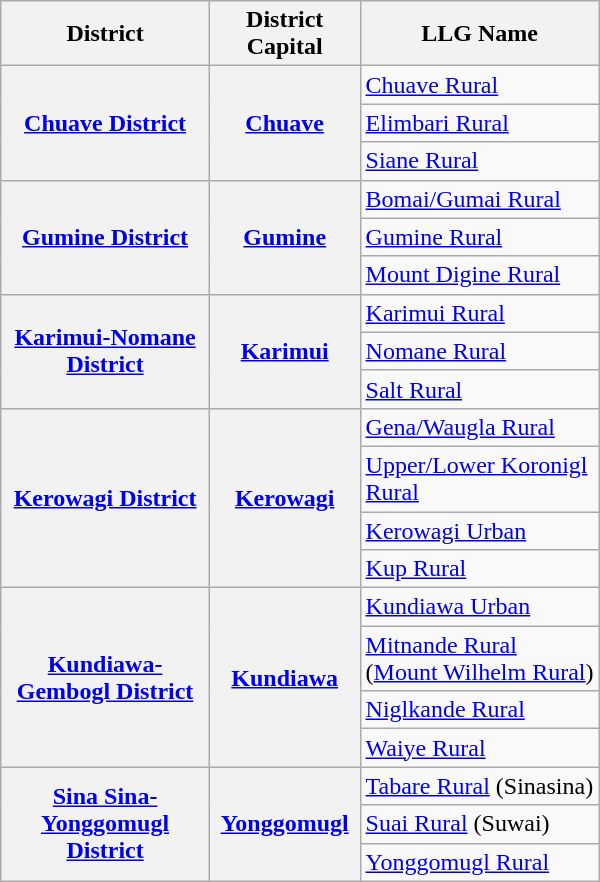<table class="wikitable" style="text-align: left;" width="400">
<tr>
<th>District</th>
<th>District Capital</th>
<th>LLG Name</th>
</tr>
<tr>
<th rowspan="3"><a href='#'>Chuave District</a></th>
<th rowspan="3"><a href='#'>Chuave</a></th>
<td><a href='#'>Chuave Rural</a></td>
</tr>
<tr>
<td><a href='#'>Elimbari Rural</a></td>
</tr>
<tr>
<td><a href='#'>Siane Rural</a></td>
</tr>
<tr>
<th rowspan="3"><a href='#'>Gumine District</a></th>
<th rowspan="3"><a href='#'>Gumine</a></th>
<td><a href='#'>Bomai/Gumai Rural</a></td>
</tr>
<tr>
<td><a href='#'>Gumine Rural</a></td>
</tr>
<tr>
<td><a href='#'>Mount Digine Rural</a></td>
</tr>
<tr>
<th rowspan="3"><a href='#'>Karimui-Nomane District</a></th>
<th rowspan="3"><a href='#'>Karimui</a></th>
<td><a href='#'>Karimui Rural</a></td>
</tr>
<tr>
<td><a href='#'>Nomane Rural</a></td>
</tr>
<tr>
<td><a href='#'>Salt Rural</a></td>
</tr>
<tr>
<th rowspan="4"><a href='#'>Kerowagi District</a></th>
<th rowspan="4"><a href='#'>Kerowagi</a></th>
<td><a href='#'>Gena/Waugla Rural</a></td>
</tr>
<tr>
<td><a href='#'>Upper/Lower Koronigl Rural</a></td>
</tr>
<tr>
<td><a href='#'>Kerowagi Urban</a></td>
</tr>
<tr>
<td><a href='#'>Kup Rural</a></td>
</tr>
<tr>
<th rowspan="4"><a href='#'>Kundiawa-Gembogl District</a></th>
<th rowspan="4"><a href='#'>Kundiawa</a></th>
<td><a href='#'>Kundiawa Urban</a></td>
</tr>
<tr>
<td><a href='#'>Mitnande Rural</a> (<a href='#'>Mount Wilhelm Rural</a>)</td>
</tr>
<tr>
<td><a href='#'>Niglkande Rural</a></td>
</tr>
<tr>
<td><a href='#'>Waiye Rural</a></td>
</tr>
<tr>
<th rowspan="3"><a href='#'>Sina Sina-Yonggomugl District</a></th>
<th rowspan="3"><a href='#'>Yonggomugl</a></th>
<td><a href='#'>Tabare Rural</a> (Sinasina)</td>
</tr>
<tr>
<td><a href='#'>Suai Rural</a> (Suwai)</td>
</tr>
<tr>
<td><a href='#'>Yonggomugl Rural</a></td>
</tr>
</table>
